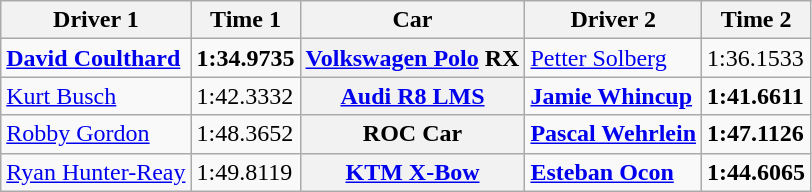<table class="wikitable">
<tr>
<th>Driver 1</th>
<th>Time 1</th>
<th>Car</th>
<th>Driver 2</th>
<th>Time 2</th>
</tr>
<tr>
<td><strong> <a href='#'>David Coulthard</a></strong></td>
<td><strong>1:34.9735</strong></td>
<th><a href='#'>Volkswagen Polo</a> RX</th>
<td> <a href='#'>Petter Solberg</a></td>
<td>1:36.1533 </td>
</tr>
<tr>
<td> <a href='#'>Kurt Busch</a></td>
<td>1:42.3332</td>
<th><a href='#'>Audi R8 LMS</a></th>
<td> <strong><a href='#'>Jamie Whincup</a></strong></td>
<td><strong>1:41.6611</strong></td>
</tr>
<tr>
<td> <a href='#'>Robby Gordon</a></td>
<td>1:48.3652</td>
<th>ROC Car</th>
<td> <strong><a href='#'>Pascal Wehrlein</a></strong></td>
<td><strong>1:47.1126</strong> </td>
</tr>
<tr>
<td> <a href='#'>Ryan Hunter-Reay</a></td>
<td>1:49.8119</td>
<th><a href='#'>KTM X-Bow</a></th>
<td><strong> <a href='#'>Esteban Ocon</a></strong></td>
<td><strong>1:44.6065</strong></td>
</tr>
</table>
